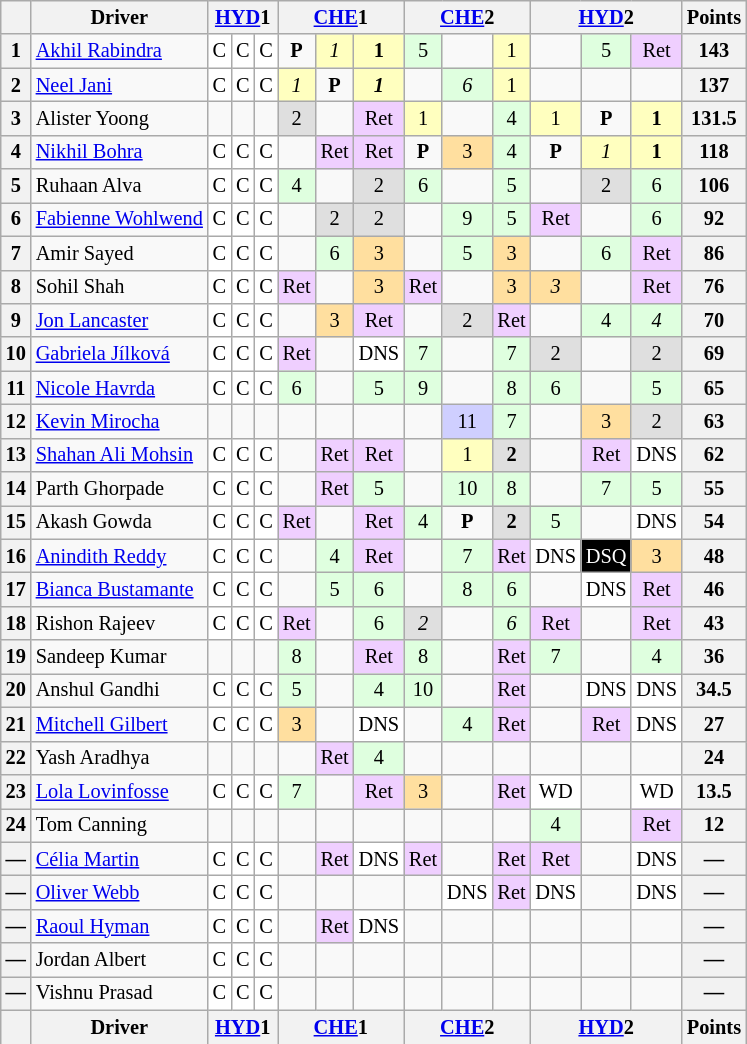<table class="wikitable" style="font-size: 85%; text-align: center;">
<tr>
<th valign="middle"></th>
<th valign="middle">Driver</th>
<th colspan="3"><a href='#'>HYD</a>1<br></th>
<th colspan="3"><a href='#'>CHE</a>1<br></th>
<th colspan="3"><a href='#'>CHE</a>2<br></th>
<th colspan="3"><a href='#'>HYD</a>2<br></th>
<th valign="middle">Points</th>
</tr>
<tr>
<th>1</th>
<td align="left"> <a href='#'>Akhil Rabindra</a></td>
<td style="background:#ffffff;">C</td>
<td style="background:#ffffff;">C</td>
<td style="background:#ffffff;">C</td>
<td><strong>P</strong></td>
<td style="background:#ffffbf;"><em>1</em></td>
<td style="background:#ffffbf;"><strong>1</strong></td>
<td style="background:#dfffdf;">5</td>
<td></td>
<td style="background:#ffffbf;">1</td>
<td></td>
<td style="background:#dfffdf;">5</td>
<td style="background:#efcfff;">Ret</td>
<th>143</th>
</tr>
<tr>
<th>2</th>
<td align="left"> <a href='#'>Neel Jani</a></td>
<td style="background:#ffffff;">C</td>
<td style="background:#ffffff;">C</td>
<td style="background:#ffffff;">C</td>
<td style="background:#ffffbf;"><em>1</em></td>
<td><strong>P</strong></td>
<td style="background:#ffffbf;"><strong><em>1</em></strong></td>
<td></td>
<td style="background:#dfffdf;"><em>6</em></td>
<td style="background:#ffffbf;">1</td>
<td></td>
<td></td>
<td></td>
<th>137</th>
</tr>
<tr>
<th>3</th>
<td align="left"> Alister Yoong</td>
<td></td>
<td></td>
<td></td>
<td style="background:#dfdfdf;">2</td>
<td></td>
<td style="background:#efcfff;">Ret</td>
<td style="background:#ffffbf;">1</td>
<td></td>
<td style="background:#dfffdf;">4</td>
<td style="background:#ffffbf;">1</td>
<td><strong>P</strong></td>
<td style="background:#ffffbf;"><strong>1</strong></td>
<th>131.5</th>
</tr>
<tr>
<th>4</th>
<td align="left"> <a href='#'>Nikhil Bohra</a></td>
<td style="background:#ffffff;">C</td>
<td style="background:#ffffff;">C</td>
<td style="background:#ffffff;">C</td>
<td></td>
<td style="background:#efcfff;">Ret</td>
<td style="background:#efcfff;">Ret</td>
<td><strong>P</strong></td>
<td style="background:#ffdf9f;">3</td>
<td style="background:#dfffdf;">4</td>
<td><strong>P</strong></td>
<td style="background:#ffffbf;"><em>1</em></td>
<td style="background:#ffffbf;"><strong>1</strong></td>
<th>118</th>
</tr>
<tr>
<th>5</th>
<td align="left"> Ruhaan Alva</td>
<td style="background:#ffffff;">C</td>
<td style="background:#ffffff;">C</td>
<td style="background:#ffffff;">C</td>
<td style="background:#dfffdf;">4</td>
<td></td>
<td style="background:#dfdfdf;">2</td>
<td style="background:#dfffdf;">6</td>
<td></td>
<td style="background:#dfffdf;">5</td>
<td></td>
<td style="background:#dfdfdf;">2</td>
<td style="background:#dfffdf;">6</td>
<th>106</th>
</tr>
<tr>
<th>6</th>
<td align="left"> <a href='#'>Fabienne Wohlwend</a></td>
<td style="background:#ffffff;">C</td>
<td style="background:#ffffff;">C</td>
<td style="background:#ffffff;">C</td>
<td></td>
<td style="background:#dfdfdf;">2</td>
<td style="background:#dfdfdf;">2</td>
<td></td>
<td style="background:#dfffdf;">9</td>
<td style="background:#dfffdf;">5</td>
<td style="background:#efcfff;">Ret</td>
<td></td>
<td style="background:#dfffdf;">6</td>
<th>92</th>
</tr>
<tr>
<th>7</th>
<td align="left"> Amir Sayed</td>
<td style="background:#ffffff;">C</td>
<td style="background:#ffffff;">C</td>
<td style="background:#ffffff;">C</td>
<td></td>
<td style="background:#dfffdf;">6</td>
<td style="background:#ffdf9f;">3</td>
<td></td>
<td style="background:#dfffdf;">5</td>
<td style="background:#ffdf9f;">3</td>
<td></td>
<td style="background:#dfffdf;">6</td>
<td style="background:#efcfff;">Ret</td>
<th>86</th>
</tr>
<tr>
<th>8</th>
<td align="left"> Sohil Shah</td>
<td style="background:#ffffff;">C</td>
<td style="background:#ffffff;">C</td>
<td style="background:#ffffff;">C</td>
<td style="background:#efcfff;">Ret</td>
<td></td>
<td style="background:#ffdf9f;">3</td>
<td style="background:#efcfff;">Ret</td>
<td></td>
<td style="background:#ffdf9f;">3</td>
<td style="background:#ffdf9f;"><em>3</em></td>
<td></td>
<td style="background:#efcfff;">Ret</td>
<th>76</th>
</tr>
<tr>
<th>9</th>
<td align="left"> <a href='#'>Jon Lancaster</a></td>
<td style="background:#ffffff;">C</td>
<td style="background:#ffffff;">C</td>
<td style="background:#ffffff;">C</td>
<td></td>
<td style="background:#ffdf9f;">3</td>
<td style="background:#efcfff;">Ret</td>
<td></td>
<td style="background:#dfdfdf;">2</td>
<td style="background:#efcfff;">Ret</td>
<td></td>
<td style="background:#dfffdf;">4</td>
<td style="background:#dfffdf;"><em>4</em></td>
<th>70</th>
</tr>
<tr>
<th>10</th>
<td align="left"> <a href='#'>Gabriela Jílková</a></td>
<td style="background:#ffffff;">C</td>
<td style="background:#ffffff;">C</td>
<td style="background:#ffffff;">C</td>
<td style="background:#efcfff;">Ret</td>
<td></td>
<td style="background:#ffffff;">DNS</td>
<td style="background:#dfffdf;">7</td>
<td></td>
<td style="background:#dfffdf;">7</td>
<td style="background:#dfdfdf;">2</td>
<td></td>
<td style="background:#dfdfdf;">2</td>
<th>69</th>
</tr>
<tr>
<th>11</th>
<td align="left"> <a href='#'>Nicole Havrda</a></td>
<td style="background:#ffffff;">C</td>
<td style="background:#ffffff;">C</td>
<td style="background:#ffffff;">C</td>
<td style="background:#dfffdf;">6</td>
<td></td>
<td style="background:#dfffdf;">5</td>
<td style="background:#dfffdf;">9</td>
<td></td>
<td style="background:#dfffdf;">8</td>
<td style="background:#dfffdf;">6</td>
<td></td>
<td style="background:#dfffdf;">5</td>
<th>65</th>
</tr>
<tr>
<th>12</th>
<td align="left"> <a href='#'>Kevin Mirocha</a></td>
<td></td>
<td></td>
<td></td>
<td></td>
<td></td>
<td></td>
<td></td>
<td style="background:#cfcfff;">11</td>
<td style="background:#dfffdf;">7</td>
<td></td>
<td style="background:#ffdf9f;">3</td>
<td style="background:#dfdfdf;">2</td>
<th>63</th>
</tr>
<tr>
<th>13</th>
<td align="left"> <a href='#'>Shahan Ali Mohsin</a></td>
<td style="background:#ffffff;">C</td>
<td style="background:#ffffff;">C</td>
<td style="background:#ffffff;">C</td>
<td></td>
<td style="background:#efcfff;">Ret</td>
<td style="background:#efcfff;">Ret</td>
<td></td>
<td style="background:#ffffbf;">1</td>
<td style="background:#dfdfdf;"><strong>2</strong></td>
<td></td>
<td style="background:#efcfff;">Ret</td>
<td style="background:#ffffff;">DNS</td>
<th>62</th>
</tr>
<tr>
<th>14</th>
<td align="left"> Parth Ghorpade</td>
<td style="background:#ffffff;">C</td>
<td style="background:#ffffff;">C</td>
<td style="background:#ffffff;">C</td>
<td></td>
<td style="background:#efcfff;">Ret</td>
<td style="background:#dfffdf;">5</td>
<td></td>
<td style="background:#dfffdf;">10</td>
<td style="background:#dfffdf;">8</td>
<td></td>
<td style="background:#dfffdf;">7</td>
<td style="background:#dfffdf;">5</td>
<th>55</th>
</tr>
<tr>
<th>15</th>
<td align="left"> Akash Gowda</td>
<td style="background:#ffffff;">C</td>
<td style="background:#ffffff;">C</td>
<td style="background:#ffffff;">C</td>
<td style="background:#efcfff;">Ret</td>
<td></td>
<td style="background:#efcfff;">Ret</td>
<td style="background:#dfffdf;">4</td>
<td><strong>P</strong></td>
<td style="background:#dfdfdf;"><strong>2</strong></td>
<td style="background:#dfffdf;">5</td>
<td></td>
<td style="background:#ffffff;">DNS</td>
<th>54</th>
</tr>
<tr>
<th>16</th>
<td align="left"> <a href='#'>Anindith Reddy</a></td>
<td style="background:#ffffff;">C</td>
<td style="background:#ffffff;">C</td>
<td style="background:#ffffff;">C</td>
<td></td>
<td style="background:#dfffdf;">4</td>
<td style="background:#efcfff;">Ret</td>
<td></td>
<td style="background:#dfffdf;">7</td>
<td style="background:#efcfff;">Ret</td>
<td style="background:#ffffff;">DNS</td>
<td style="background:#000000;color:white">DSQ</td>
<td style="background:#ffdf9f;">3</td>
<th>48</th>
</tr>
<tr>
<th>17</th>
<td align="left"> <a href='#'>Bianca Bustamante</a></td>
<td style="background:#ffffff;">C</td>
<td style="background:#ffffff;">C</td>
<td style="background:#ffffff;">C</td>
<td></td>
<td style="background:#dfffdf;">5</td>
<td style="background:#dfffdf;">6</td>
<td></td>
<td style="background:#dfffdf;">8</td>
<td style="background:#dfffdf;">6</td>
<td></td>
<td style="background:#ffffff;">DNS</td>
<td style="background:#efcfff;">Ret</td>
<th>46</th>
</tr>
<tr>
<th>18</th>
<td align="left"> Rishon Rajeev</td>
<td style="background:#ffffff;">C</td>
<td style="background:#ffffff;">C</td>
<td style="background:#ffffff;">C</td>
<td style="background:#efcfff;">Ret</td>
<td></td>
<td style="background:#dfffdf;">6</td>
<td style="background:#dfdfdf;"><em>2</em></td>
<td></td>
<td style="background:#dfffdf;"><em>6</em></td>
<td style="background:#efcfff;">Ret</td>
<td></td>
<td style="background:#efcfff;">Ret</td>
<th>43</th>
</tr>
<tr>
<th>19</th>
<td align="left"> Sandeep Kumar</td>
<td></td>
<td></td>
<td></td>
<td style="background:#dfffdf;">8</td>
<td></td>
<td style="background:#efcfff;">Ret</td>
<td style="background:#dfffdf;">8</td>
<td></td>
<td style="background:#efcfff;">Ret</td>
<td style="background:#dfffdf;">7</td>
<td></td>
<td style="background:#dfffdf;">4</td>
<th>36</th>
</tr>
<tr>
<th>20</th>
<td align="left"> Anshul Gandhi</td>
<td style="background:#ffffff;">C</td>
<td style="background:#ffffff;">C</td>
<td style="background:#ffffff;">C</td>
<td style="background:#dfffdf;">5</td>
<td></td>
<td style="background:#dfffdf;">4</td>
<td style="background:#dfffdf;">10</td>
<td></td>
<td style="background:#efcfff;">Ret</td>
<td></td>
<td style="background:#ffffff;">DNS</td>
<td style="background:#ffffff;">DNS</td>
<th>34.5</th>
</tr>
<tr>
<th>21</th>
<td align="left"> <a href='#'>Mitchell Gilbert</a></td>
<td style="background:#ffffff;">C</td>
<td style="background:#ffffff;">C</td>
<td style="background:#ffffff;">C</td>
<td style="background:#ffdf9f;">3</td>
<td></td>
<td style="background:#ffffff;">DNS</td>
<td></td>
<td style="background:#dfffdf;">4</td>
<td style="background:#efcfff;">Ret</td>
<td></td>
<td style="background:#efcfff;">Ret</td>
<td style="background:#ffffff;">DNS</td>
<th>27</th>
</tr>
<tr>
<th>22</th>
<td align="left"> Yash Aradhya</td>
<td></td>
<td></td>
<td></td>
<td></td>
<td style="background:#efcfff;">Ret</td>
<td style="background:#dfffdf;">4</td>
<td></td>
<td></td>
<td></td>
<td></td>
<td></td>
<td></td>
<th>24</th>
</tr>
<tr>
<th>23</th>
<td align="left"> <a href='#'>Lola Lovinfosse</a></td>
<td style="background:#ffffff;">C</td>
<td style="background:#ffffff;">C</td>
<td style="background:#ffffff;">C</td>
<td style="background:#dfffdf;">7</td>
<td></td>
<td style="background:#efcfff;">Ret</td>
<td style="background:#ffdf9f;">3</td>
<td></td>
<td style="background:#efcfff;">Ret</td>
<td style="background:#ffffff;">WD</td>
<td></td>
<td style="background:#ffffff;">WD</td>
<th>13.5</th>
</tr>
<tr>
<th>24</th>
<td align="left"> Tom Canning</td>
<td></td>
<td></td>
<td></td>
<td></td>
<td></td>
<td></td>
<td></td>
<td></td>
<td></td>
<td style="background:#dfffdf;">4</td>
<td></td>
<td style="background:#efcfff;">Ret</td>
<th>12</th>
</tr>
<tr>
<th>—</th>
<td align="left"> <a href='#'>Célia Martin</a></td>
<td style="background:#ffffff;">C</td>
<td style="background:#ffffff;">C</td>
<td style="background:#ffffff;">C</td>
<td></td>
<td style="background:#efcfff;">Ret</td>
<td style="background:#ffffff;">DNS</td>
<td style="background:#efcfff;">Ret</td>
<td></td>
<td style="background:#efcfff;">Ret</td>
<td style="background:#efcfff;">Ret</td>
<td></td>
<td style="background:#ffffff;">DNS</td>
<th>—</th>
</tr>
<tr>
<th>—</th>
<td align="left"> <a href='#'>Oliver Webb</a></td>
<td style="background:#ffffff;">C</td>
<td style="background:#ffffff;">C</td>
<td style="background:#ffffff;">C</td>
<td></td>
<td></td>
<td></td>
<td></td>
<td style="background:#ffffff;">DNS</td>
<td style="background:#efcfff;">Ret</td>
<td style="background:#ffffff;">DNS</td>
<td></td>
<td style="background:#ffffff;">DNS</td>
<th>—</th>
</tr>
<tr>
<th>—</th>
<td align="left"> <a href='#'>Raoul Hyman</a></td>
<td style="background:#ffffff;">C</td>
<td style="background:#ffffff;">C</td>
<td style="background:#ffffff;">C</td>
<td></td>
<td style="background:#efcfff;">Ret</td>
<td style="background:#ffffff;">DNS</td>
<td></td>
<td></td>
<td></td>
<td></td>
<td></td>
<td></td>
<th>—</th>
</tr>
<tr>
<th>—</th>
<td align="left"> Jordan Albert</td>
<td style="background:#ffffff;">C</td>
<td style="background:#ffffff;">C</td>
<td style="background:#ffffff;">C</td>
<td></td>
<td></td>
<td></td>
<td></td>
<td></td>
<td></td>
<td></td>
<td></td>
<td></td>
<th>—</th>
</tr>
<tr>
<th>—</th>
<td align="left"> Vishnu Prasad</td>
<td style="background:#ffffff;">C</td>
<td style="background:#ffffff;">C</td>
<td style="background:#ffffff;">C</td>
<td></td>
<td></td>
<td></td>
<td></td>
<td></td>
<td></td>
<td></td>
<td></td>
<td></td>
<th>—</th>
</tr>
<tr>
<th></th>
<th>Driver</th>
<th colspan="3"><a href='#'>HYD</a>1<br></th>
<th colspan="3"><a href='#'>CHE</a>1<br></th>
<th colspan="3"><a href='#'>CHE</a>2<br></th>
<th colspan="3"><a href='#'>HYD</a>2<br></th>
<th>Points</th>
</tr>
</table>
